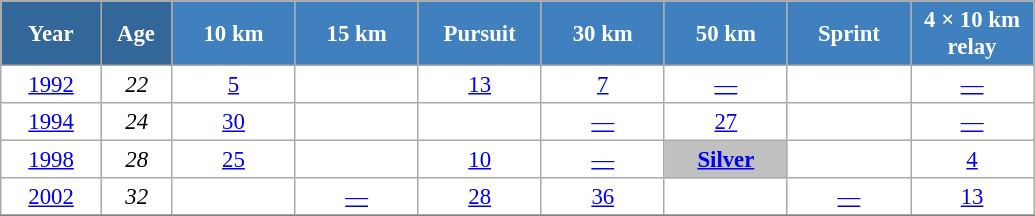<table class="wikitable" style="font-size:95%; text-align:center; border:grey solid 1px; border-collapse:collapse; background:#ffffff;">
<tr>
<th style="background-color:#369; color:white; width:60px;"> Year </th>
<th style="background-color:#369; color:white; width:40px;"> Age </th>
<th style="background-color:#4180be; color:white; width:75px;"> 10 km </th>
<th style="background-color:#4180be; color:white; width:75px;"> 15 km </th>
<th style="background-color:#4180be; color:white; width:75px;"> Pursuit </th>
<th style="background-color:#4180be; color:white; width:75px;"> 30 km </th>
<th style="background-color:#4180be; color:white; width:75px;"> 50 km </th>
<th style="background-color:#4180be; color:white; width:75px;"> Sprint </th>
<th style="background-color:#4180be; color:white; width:75px;"> 4 × 10 km <br> relay </th>
</tr>
<tr>
<td><a href='#'>1992</a></td>
<td><em>22</em></td>
<td><a href='#'>5</a></td>
<td></td>
<td><a href='#'>13</a></td>
<td><a href='#'>7</a></td>
<td><a href='#'>—</a></td>
<td></td>
<td><a href='#'>—</a></td>
</tr>
<tr>
<td><a href='#'>1994</a></td>
<td><em>24</em></td>
<td><a href='#'>30</a></td>
<td></td>
<td><a href='#'></a></td>
<td><a href='#'>—</a></td>
<td><a href='#'>27</a></td>
<td></td>
<td><a href='#'>—</a></td>
</tr>
<tr>
<td><a href='#'>1998</a></td>
<td><em>28</em></td>
<td><a href='#'>25</a></td>
<td></td>
<td><a href='#'>10</a></td>
<td><a href='#'>—</a></td>
<td style="background:silver;"><a href='#'><strong>Silver</strong></a></td>
<td></td>
<td><a href='#'>4</a></td>
</tr>
<tr>
<td><a href='#'>2002</a></td>
<td><em>32</em></td>
<td></td>
<td><a href='#'>—</a></td>
<td><a href='#'>28</a></td>
<td><a href='#'>36</a></td>
<td><a href='#'></a></td>
<td><a href='#'>—</a></td>
<td><a href='#'>13</a></td>
</tr>
<tr>
</tr>
</table>
